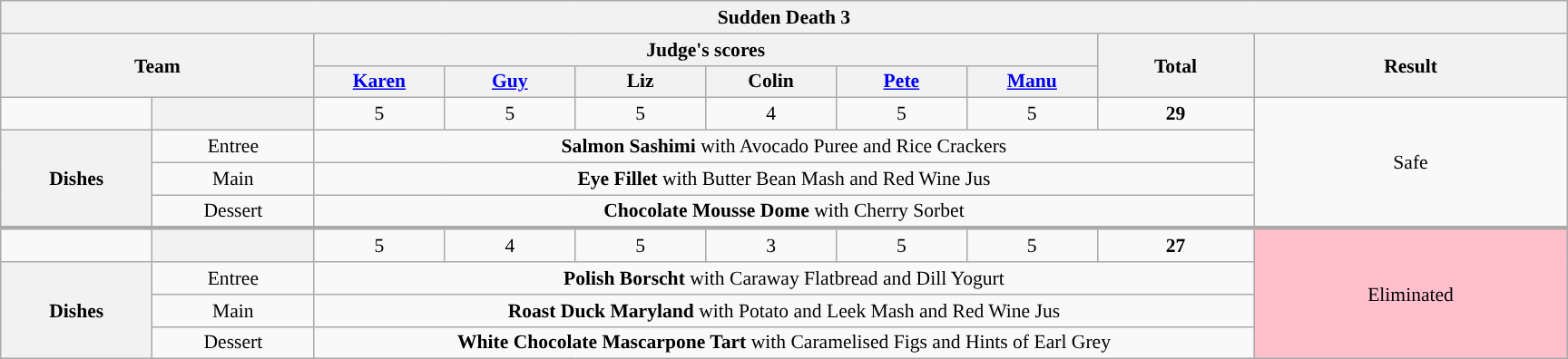<table class="wikitable plainrowheaders" style="margin: 1em auto; text-align:center; font-size:90%; width:80em;">
<tr>
<th colspan="10" >Sudden Death 3</th>
</tr>
<tr>
<th rowspan="2" style="width:20%;" colspan="2">Team</th>
<th colspan="6" style="width:50%;">Judge's scores</th>
<th rowspan="2" style="width:10%;">Total<br></th>
<th rowspan="2" style="width:20%;">Result</th>
</tr>
<tr>
<th style="width:50px;"><a href='#'>Karen</a></th>
<th style="width:50px;"><a href='#'>Guy</a></th>
<th style="width:50px;">Liz</th>
<th style="width:50px;">Colin</th>
<th style="width:50px;"><a href='#'>Pete</a></th>
<th style="width:50px;"><a href='#'>Manu</a></th>
</tr>
<tr>
<td></td>
<th style="text-align:centre"></th>
<td>5</td>
<td>5</td>
<td>5</td>
<td>4</td>
<td>5</td>
<td>5</td>
<td><strong>29</strong></td>
<td rowspan="4">Safe</td>
</tr>
<tr>
<th rowspan="3">Dishes</th>
<td>Entree</td>
<td colspan="7"><strong>Salmon Sashimi</strong> with Avocado Puree and Rice Crackers</td>
</tr>
<tr>
<td>Main</td>
<td colspan="7"><strong>Eye Fillet</strong> with Butter Bean Mash and Red Wine Jus</td>
</tr>
<tr>
<td>Dessert</td>
<td colspan="7"><strong>Chocolate Mousse Dome</strong> with Cherry Sorbet</td>
</tr>
<tr style="border-top:3px solid #aaa;">
<td></td>
<th style="text-align:centre"></th>
<td>5</td>
<td>4</td>
<td>5</td>
<td>3</td>
<td>5</td>
<td>5</td>
<td><strong>27</strong></td>
<td rowspan="4" style="background:pink">Eliminated</td>
</tr>
<tr>
<th rowspan="3">Dishes</th>
<td>Entree</td>
<td colspan="7"><strong>Polish Borscht</strong> with Caraway Flatbread and Dill Yogurt</td>
</tr>
<tr>
<td>Main</td>
<td colspan="7"><strong>Roast Duck Maryland</strong> with Potato and Leek Mash and Red Wine Jus</td>
</tr>
<tr>
<td>Dessert</td>
<td colspan="7"><strong>White Chocolate Mascarpone Tart</strong> with Caramelised Figs and Hints of Earl Grey</td>
</tr>
</table>
